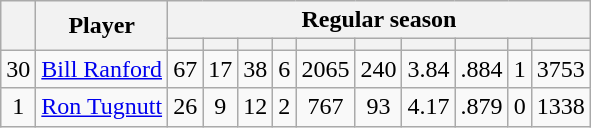<table class="wikitable plainrowheaders" style="text-align:center;">
<tr>
<th scope="col" rowspan="2"></th>
<th scope="col" rowspan="2">Player</th>
<th scope=colgroup colspan=10>Regular season</th>
</tr>
<tr>
<th scope="col"></th>
<th scope="col"></th>
<th scope="col"></th>
<th scope="col"></th>
<th scope="col"></th>
<th scope="col"></th>
<th scope="col"></th>
<th scope="col"></th>
<th scope="col"></th>
<th scope="col"></th>
</tr>
<tr>
<td scope="row">30</td>
<td align="left"><a href='#'>Bill Ranford</a></td>
<td>67</td>
<td>17</td>
<td>38</td>
<td>6</td>
<td>2065</td>
<td>240</td>
<td>3.84</td>
<td>.884</td>
<td>1</td>
<td>3753</td>
</tr>
<tr>
<td scope="row">1</td>
<td align="left"><a href='#'>Ron Tugnutt</a></td>
<td>26</td>
<td>9</td>
<td>12</td>
<td>2</td>
<td>767</td>
<td>93</td>
<td>4.17</td>
<td>.879</td>
<td>0</td>
<td>1338</td>
</tr>
</table>
